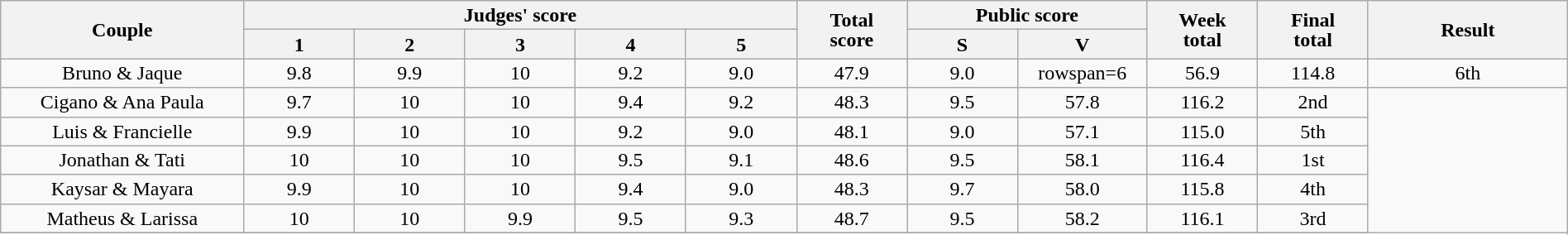<table class="wikitable" style="font-size:100%; line-height:16px; text-align:center" width="100%">
<tr>
<th rowspan=2 width="11.0%">Couple</th>
<th colspan=5 width="25.0%">Judges' score</th>
<th rowspan=2 width="05.0%">Total<br>score</th>
<th colspan=2 width="10.0%">Public score</th>
<th rowspan=2 width="05.0%">Week<br>total</th>
<th rowspan=2 width="05.0%">Final<br>total</th>
<th rowspan=2 width="09.0%">Result</th>
</tr>
<tr>
<th width="05.0%">1</th>
<th width="05.0%">2</th>
<th width="05.0%">3</th>
<th width="05.0%">4</th>
<th width="05.0%">5</th>
<th width="05.0%">S</th>
<th width="05.0%">V</th>
</tr>
<tr>
<td>Bruno & Jaque</td>
<td>9.8</td>
<td>9.9</td>
<td>10</td>
<td>9.2</td>
<td>9.0</td>
<td>47.9</td>
<td>9.0</td>
<td>rowspan=6 </td>
<td>56.9</td>
<td>114.8</td>
<td>6th</td>
</tr>
<tr>
<td>Cigano & Ana Paula</td>
<td>9.7</td>
<td>10</td>
<td>10</td>
<td>9.4</td>
<td>9.2</td>
<td>48.3</td>
<td>9.5</td>
<td>57.8</td>
<td>116.2</td>
<td>2nd</td>
</tr>
<tr>
<td>Luis & Francielle</td>
<td>9.9</td>
<td>10</td>
<td>10</td>
<td>9.2</td>
<td>9.0</td>
<td>48.1</td>
<td>9.0</td>
<td>57.1</td>
<td>115.0</td>
<td>5th</td>
</tr>
<tr>
<td>Jonathan & Tati</td>
<td>10</td>
<td>10</td>
<td>10</td>
<td>9.5</td>
<td>9.1</td>
<td>48.6</td>
<td>9.5</td>
<td>58.1</td>
<td>116.4</td>
<td>1st</td>
</tr>
<tr>
<td>Kaysar & Mayara</td>
<td>9.9</td>
<td>10</td>
<td>10</td>
<td>9.4</td>
<td>9.0</td>
<td>48.3</td>
<td>9.7</td>
<td>58.0</td>
<td>115.8</td>
<td>4th</td>
</tr>
<tr>
<td>Matheus & Larissa</td>
<td>10</td>
<td>10</td>
<td>9.9</td>
<td>9.5</td>
<td>9.3</td>
<td>48.7</td>
<td>9.5</td>
<td>58.2</td>
<td>116.1</td>
<td>3rd</td>
</tr>
<tr>
</tr>
</table>
